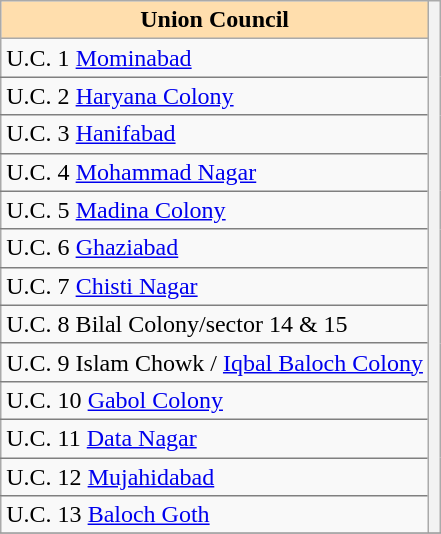<table class="sortable wikitable" align="left">
<tr>
<th style="background:#ffdead;"><strong>Union Council</strong></th>
<th rowspan=14 style="border-bottom:1px solid grey;" valign="top" class="unsortable"><br><br></th>
</tr>
<tr>
<td style="border-bottom:1px solid grey;">U.C. 1 <a href='#'>Mominabad</a></td>
</tr>
<tr>
<td style="border-bottom:1px solid grey;">U.C. 2 <a href='#'>Haryana Colony</a></td>
</tr>
<tr>
<td style="border-bottom:1px solid grey;">U.C. 3 <a href='#'>Hanifabad</a></td>
</tr>
<tr>
<td style="border-bottom:1px solid grey;">U.C. 4 <a href='#'>Mohammad Nagar</a></td>
</tr>
<tr>
<td style="border-bottom:1px solid grey;">U.C. 5 <a href='#'>Madina Colony</a></td>
</tr>
<tr>
<td style="border-bottom:1px solid grey;">U.C. 6 <a href='#'>Ghaziabad</a></td>
</tr>
<tr>
<td style="border-bottom:1px solid grey;">U.C. 7 <a href='#'>Chisti Nagar</a></td>
</tr>
<tr>
<td style="border-bottom:1px solid grey;">U.C. 8 Bilal Colony/sector 14 & 15</td>
</tr>
<tr>
<td style="border-bottom:1px solid grey;">U.C. 9 Islam Chowk / <a href='#'>Iqbal Baloch Colony</a></td>
</tr>
<tr>
<td style="border-bottom:1px solid grey;">U.C. 10 <a href='#'>Gabol Colony</a></td>
</tr>
<tr>
<td style="border-bottom:1px solid grey;">U.C. 11 <a href='#'>Data Nagar</a></td>
</tr>
<tr>
<td style="border-bottom:1px solid grey;">U.C. 12 <a href='#'>Mujahidabad</a></td>
</tr>
<tr>
<td style="border-bottom:1px solid grey;">U.C. 13 <a href='#'>Baloch Goth</a></td>
</tr>
<tr>
</tr>
</table>
